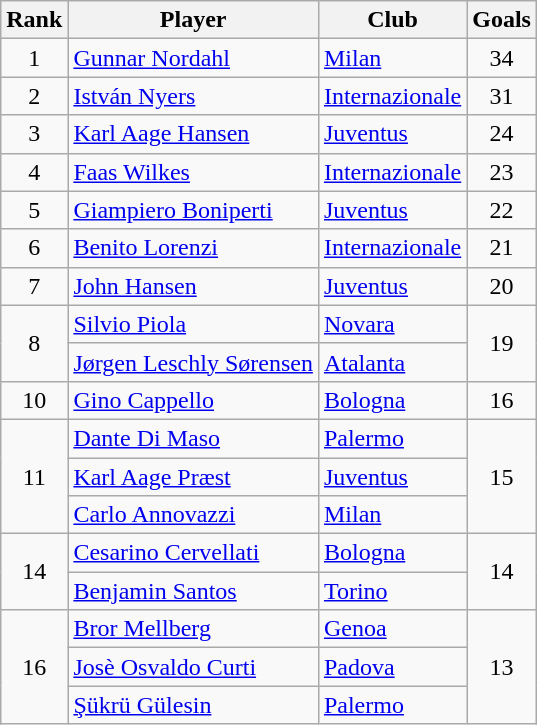<table class="wikitable" style="text-align:center">
<tr>
<th>Rank</th>
<th>Player</th>
<th>Club</th>
<th>Goals</th>
</tr>
<tr>
<td>1</td>
<td align="left"> <a href='#'>Gunnar Nordahl</a></td>
<td align="left"><a href='#'>Milan</a></td>
<td>34</td>
</tr>
<tr>
<td>2</td>
<td align="left"> <a href='#'>István Nyers</a></td>
<td align="left"><a href='#'>Internazionale</a></td>
<td>31</td>
</tr>
<tr>
<td>3</td>
<td align="left"> <a href='#'>Karl Aage Hansen</a></td>
<td align="left"><a href='#'>Juventus</a></td>
<td>24</td>
</tr>
<tr>
<td>4</td>
<td align="left"> <a href='#'>Faas Wilkes</a></td>
<td align="left"><a href='#'>Internazionale</a></td>
<td>23</td>
</tr>
<tr>
<td>5</td>
<td align="left"> <a href='#'>Giampiero Boniperti</a></td>
<td align="left"><a href='#'>Juventus</a></td>
<td>22</td>
</tr>
<tr>
<td>6</td>
<td align="left"> <a href='#'>Benito Lorenzi</a></td>
<td align="left"><a href='#'>Internazionale</a></td>
<td>21</td>
</tr>
<tr>
<td>7</td>
<td align="left"> <a href='#'>John Hansen</a></td>
<td align="left"><a href='#'>Juventus</a></td>
<td>20</td>
</tr>
<tr>
<td rowspan="2">8</td>
<td align="left"> <a href='#'>Silvio Piola</a></td>
<td align="left"><a href='#'>Novara</a></td>
<td rowspan="2">19</td>
</tr>
<tr>
<td align="left"> <a href='#'>Jørgen Leschly Sørensen</a></td>
<td align="left"><a href='#'>Atalanta</a></td>
</tr>
<tr>
<td>10</td>
<td align="left"> <a href='#'>Gino Cappello</a></td>
<td align="left"><a href='#'>Bologna</a></td>
<td>16</td>
</tr>
<tr>
<td rowspan="3">11</td>
<td align="left"> <a href='#'>Dante Di Maso</a></td>
<td align="left"><a href='#'>Palermo</a></td>
<td rowspan="3">15</td>
</tr>
<tr>
<td align="left"> <a href='#'>Karl Aage Præst</a></td>
<td align="left"><a href='#'>Juventus</a></td>
</tr>
<tr>
<td align="left"> <a href='#'>Carlo Annovazzi</a></td>
<td align="left"><a href='#'>Milan</a></td>
</tr>
<tr>
<td rowspan="2">14</td>
<td align="left"> <a href='#'>Cesarino Cervellati</a></td>
<td align="left"><a href='#'>Bologna</a></td>
<td rowspan="2">14</td>
</tr>
<tr>
<td align="left"> <a href='#'>Benjamin Santos</a></td>
<td align="left"><a href='#'>Torino</a></td>
</tr>
<tr>
<td rowspan="3">16</td>
<td align="left"> <a href='#'>Bror Mellberg</a></td>
<td align="left"><a href='#'>Genoa</a></td>
<td rowspan="3">13</td>
</tr>
<tr>
<td align="left"> <a href='#'>Josè Osvaldo Curti</a></td>
<td align="left"><a href='#'>Padova</a></td>
</tr>
<tr>
<td align="left"> <a href='#'>Şükrü Gülesin</a></td>
<td align="left"><a href='#'>Palermo</a></td>
</tr>
</table>
